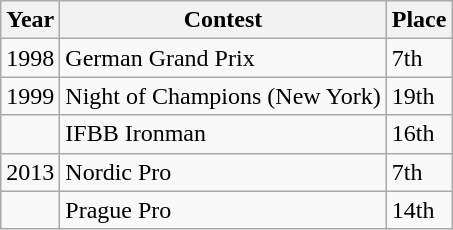<table class="wikitable">
<tr>
<th>Year</th>
<th>Contest</th>
<th>Place</th>
</tr>
<tr>
<td>1998</td>
<td>German Grand Prix</td>
<td>7th</td>
</tr>
<tr>
<td>1999</td>
<td>Night of Champions (New York)</td>
<td>19th</td>
</tr>
<tr>
<td></td>
<td>IFBB Ironman</td>
<td>16th</td>
</tr>
<tr>
<td>2013</td>
<td>Nordic Pro</td>
<td>7th</td>
</tr>
<tr>
<td></td>
<td>Prague Pro</td>
<td>14th</td>
</tr>
</table>
